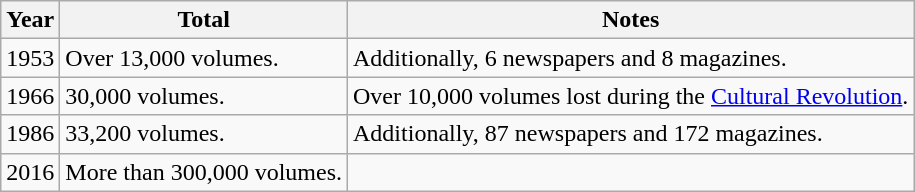<table class="wikitable">
<tr>
<th>Year</th>
<th>Total</th>
<th>Notes</th>
</tr>
<tr>
<td>1953</td>
<td>Over 13,000 volumes.</td>
<td>Additionally, 6 newspapers and 8 magazines.</td>
</tr>
<tr>
<td>1966</td>
<td>30,000 volumes.</td>
<td>Over 10,000 volumes lost during the <a href='#'>Cultural Revolution</a>.</td>
</tr>
<tr>
<td>1986</td>
<td>33,200 volumes.</td>
<td>Additionally, 87 newspapers and 172 magazines.</td>
</tr>
<tr>
<td>2016</td>
<td>More than 300,000 volumes.</td>
<td></td>
</tr>
</table>
